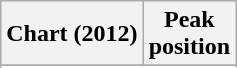<table class="wikitable sortable">
<tr>
<th>Chart (2012)</th>
<th>Peak<br>position</th>
</tr>
<tr>
</tr>
<tr>
</tr>
</table>
